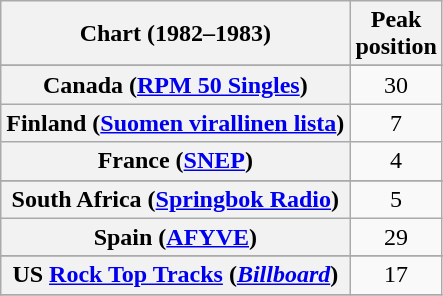<table class="wikitable sortable plainrowheaders">
<tr>
<th>Chart (1982–1983)</th>
<th>Peak<br>position</th>
</tr>
<tr>
</tr>
<tr>
</tr>
<tr>
</tr>
<tr>
<th scope="row">Canada (<a href='#'>RPM 50 Singles</a>)</th>
<td style="text-align:center;">30</td>
</tr>
<tr>
<th scope="row">Finland (<a href='#'>Suomen virallinen lista</a>)</th>
<td style="text-align:center;">7</td>
</tr>
<tr>
<th scope="row">France (<a href='#'>SNEP</a>)</th>
<td style="text-align:center;">4</td>
</tr>
<tr>
</tr>
<tr>
</tr>
<tr>
</tr>
<tr>
</tr>
<tr>
<th scope="row">South Africa (<a href='#'>Springbok Radio</a>)</th>
<td style="text-align:center;">5</td>
</tr>
<tr>
<th scope="row">Spain (<a href='#'>AFYVE</a>)</th>
<td align="center">29</td>
</tr>
<tr>
</tr>
<tr>
</tr>
<tr>
</tr>
<tr>
</tr>
<tr>
<th scope="row">US <a href='#'>Rock Top Tracks</a> (<em><a href='#'>Billboard</a></em>)</th>
<td align="center">17</td>
</tr>
<tr>
</tr>
</table>
